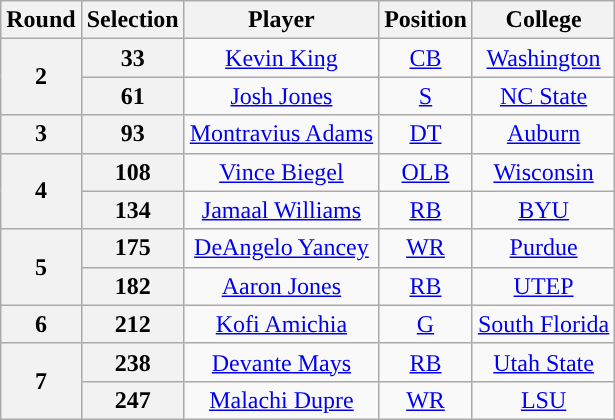<table class="wikitable" style="text-align:center">
<tr>
<th>Round</th>
<th>Selection</th>
<th>Player</th>
<th>Position</th>
<th>College</th>
</tr>
<tr>
<th rowspan=2>2</th>
<th>33</th>
<td><a href='#'>Kevin King</a></td>
<td><a href='#'>CB</a></td>
<td><a href='#'>Washington</a></td>
</tr>
<tr>
<th>61</th>
<td><a href='#'>Josh Jones</a></td>
<td><a href='#'>S</a></td>
<td><a href='#'>NC State</a></td>
</tr>
<tr>
<th>3</th>
<th>93</th>
<td><a href='#'>Montravius Adams</a></td>
<td><a href='#'>DT</a></td>
<td><a href='#'>Auburn</a></td>
</tr>
<tr>
<th rowspan=2>4</th>
<th>108</th>
<td><a href='#'>Vince Biegel</a></td>
<td><a href='#'>OLB</a></td>
<td><a href='#'>Wisconsin</a></td>
</tr>
<tr>
<th>134</th>
<td><a href='#'>Jamaal Williams</a></td>
<td><a href='#'>RB</a></td>
<td><a href='#'>BYU</a></td>
</tr>
<tr>
<th rowspan=2>5</th>
<th>175</th>
<td><a href='#'>DeAngelo Yancey</a></td>
<td><a href='#'>WR</a></td>
<td><a href='#'>Purdue</a></td>
</tr>
<tr>
<th>182</th>
<td><a href='#'>Aaron Jones</a></td>
<td><a href='#'>RB</a></td>
<td><a href='#'>UTEP</a></td>
</tr>
<tr>
<th>6</th>
<th>212</th>
<td><a href='#'>Kofi Amichia</a></td>
<td><a href='#'>G</a></td>
<td><a href='#'>South Florida</a></td>
</tr>
<tr>
<th rowspan=2>7</th>
<th>238</th>
<td><a href='#'>Devante Mays</a></td>
<td><a href='#'>RB</a></td>
<td><a href='#'>Utah State</a></td>
</tr>
<tr>
<th>247</th>
<td><a href='#'>Malachi Dupre</a></td>
<td><a href='#'>WR</a></td>
<td><a href='#'>LSU</a></td>
</tr>
</table>
